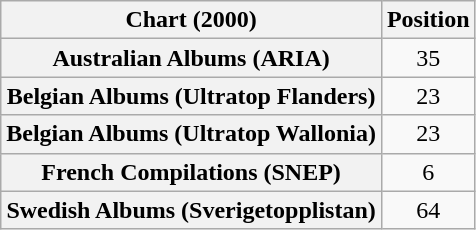<table class="wikitable plainrowheaders sortable" style="text-align:center;">
<tr>
<th scope="col">Chart (2000)</th>
<th scope="col">Position</th>
</tr>
<tr>
<th scope="row">Australian Albums (ARIA)</th>
<td>35</td>
</tr>
<tr>
<th scope="row">Belgian Albums (Ultratop Flanders)</th>
<td>23</td>
</tr>
<tr>
<th scope="row">Belgian Albums (Ultratop Wallonia)</th>
<td>23</td>
</tr>
<tr>
<th scope="row">French Compilations (SNEP)</th>
<td>6</td>
</tr>
<tr>
<th scope="row">Swedish Albums (Sverigetopplistan)</th>
<td>64</td>
</tr>
</table>
